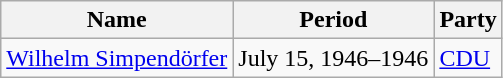<table class="wikitable">
<tr>
<th>Name</th>
<th>Period</th>
<th>Party</th>
</tr>
<tr>
<td><a href='#'>Wilhelm Simpendörfer</a></td>
<td>July 15, 1946–1946</td>
<td><a href='#'>CDU</a></td>
</tr>
</table>
